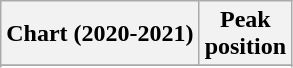<table class="wikitable plainrowheaders" style="text-align:center">
<tr>
<th scope="col">Chart (2020-2021)</th>
<th scope="col">Peak<br>position</th>
</tr>
<tr>
</tr>
<tr>
</tr>
</table>
